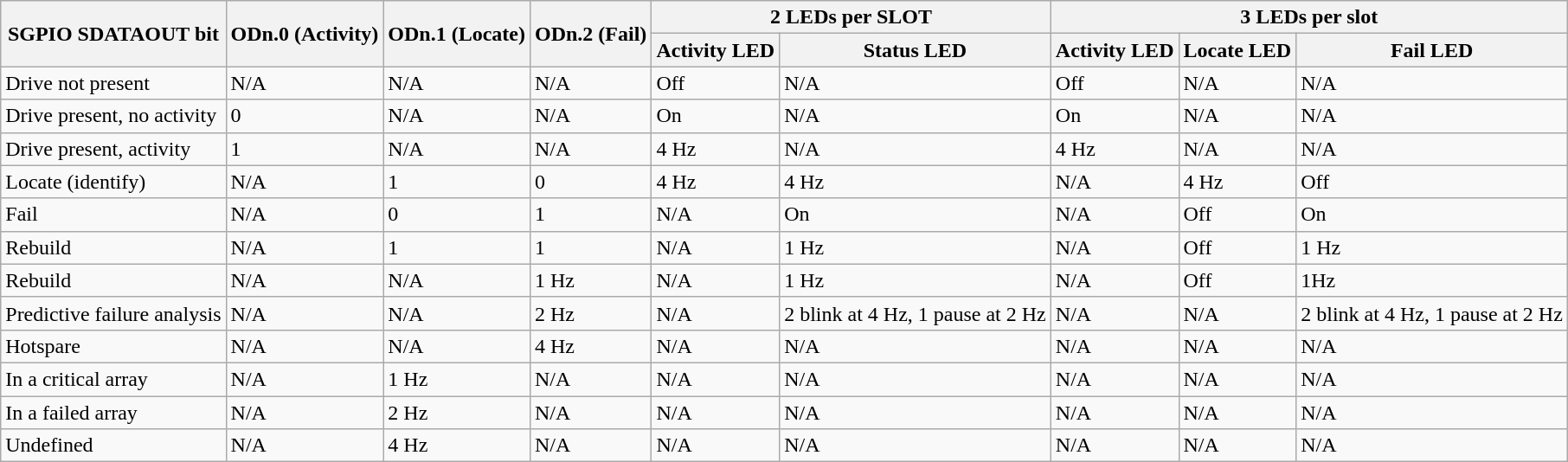<table class="wikitable">
<tr>
<th rowspan=2>SGPIO SDATAOUT bit</th>
<th rowspan=2>ODn.0 (Activity)</th>
<th rowspan=2>ODn.1 (Locate)</th>
<th rowspan=2>ODn.2 (Fail)</th>
<th colspan=2>2 LEDs per SLOT</th>
<th colspan=3>3 LEDs per slot</th>
</tr>
<tr>
<th>Activity LED</th>
<th>Status LED</th>
<th>Activity LED</th>
<th>Locate LED</th>
<th>Fail LED</th>
</tr>
<tr>
<td>Drive not present</td>
<td>N/A</td>
<td>N/A</td>
<td>N/A</td>
<td>Off</td>
<td>N/A</td>
<td>Off</td>
<td>N/A</td>
<td>N/A</td>
</tr>
<tr>
<td>Drive present, no activity</td>
<td>0</td>
<td>N/A</td>
<td>N/A</td>
<td>On</td>
<td>N/A</td>
<td>On</td>
<td>N/A</td>
<td>N/A</td>
</tr>
<tr>
<td>Drive present, activity</td>
<td>1</td>
<td>N/A</td>
<td>N/A</td>
<td>4 Hz</td>
<td>N/A</td>
<td>4 Hz</td>
<td>N/A</td>
<td>N/A</td>
</tr>
<tr>
<td>Locate (identify)</td>
<td>N/A</td>
<td>1</td>
<td>0</td>
<td>4 Hz</td>
<td>4 Hz</td>
<td>N/A</td>
<td>4 Hz</td>
<td>Off</td>
</tr>
<tr>
<td>Fail</td>
<td>N/A</td>
<td>0</td>
<td>1</td>
<td>N/A</td>
<td>On</td>
<td>N/A</td>
<td>Off</td>
<td>On</td>
</tr>
<tr>
<td>Rebuild</td>
<td>N/A</td>
<td>1</td>
<td>1</td>
<td>N/A</td>
<td>1 Hz</td>
<td>N/A</td>
<td>Off</td>
<td>1 Hz</td>
</tr>
<tr>
<td>Rebuild</td>
<td>N/A</td>
<td>N/A</td>
<td>1 Hz</td>
<td>N/A</td>
<td>1 Hz</td>
<td>N/A</td>
<td>Off</td>
<td>1Hz</td>
</tr>
<tr>
<td>Predictive failure analysis</td>
<td>N/A</td>
<td>N/A</td>
<td>2 Hz</td>
<td>N/A</td>
<td>2 blink at 4 Hz, 1 pause at 2 Hz</td>
<td>N/A</td>
<td>N/A</td>
<td>2 blink at 4 Hz, 1 pause at 2 Hz</td>
</tr>
<tr>
<td>Hotspare</td>
<td>N/A</td>
<td>N/A</td>
<td>4 Hz</td>
<td>N/A</td>
<td>N/A</td>
<td>N/A</td>
<td>N/A</td>
<td>N/A</td>
</tr>
<tr>
<td>In a critical array</td>
<td>N/A</td>
<td>1 Hz</td>
<td>N/A</td>
<td>N/A</td>
<td>N/A</td>
<td>N/A</td>
<td>N/A</td>
<td>N/A</td>
</tr>
<tr>
<td>In a failed array</td>
<td>N/A</td>
<td>2 Hz</td>
<td>N/A</td>
<td>N/A</td>
<td>N/A</td>
<td>N/A</td>
<td>N/A</td>
<td>N/A</td>
</tr>
<tr>
<td>Undefined</td>
<td>N/A</td>
<td>4 Hz</td>
<td>N/A</td>
<td>N/A</td>
<td>N/A</td>
<td>N/A</td>
<td>N/A</td>
<td>N/A</td>
</tr>
</table>
